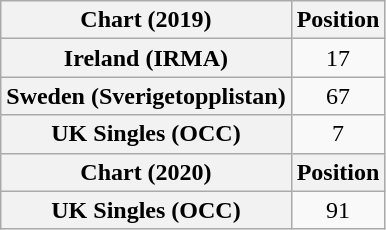<table class="wikitable plainrowheaders" style="text-align:center">
<tr>
<th scope="col">Chart (2019)</th>
<th scope="col">Position</th>
</tr>
<tr>
<th scope="row">Ireland (IRMA)</th>
<td>17</td>
</tr>
<tr>
<th scope="row">Sweden (Sverigetopplistan)<br></th>
<td>67</td>
</tr>
<tr>
<th scope="row">UK Singles (OCC)</th>
<td>7</td>
</tr>
<tr>
<th scope="col">Chart (2020)</th>
<th scope="col">Position</th>
</tr>
<tr>
<th scope="row">UK Singles (OCC)</th>
<td>91</td>
</tr>
</table>
